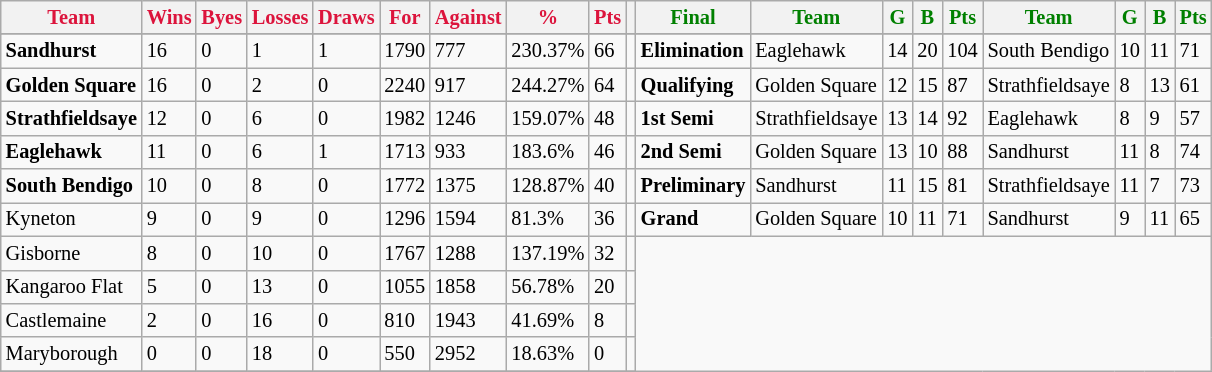<table style="font-size: 85%; text-align: left;" class="wikitable">
<tr>
<th style="color:crimson">Team</th>
<th style="color:crimson">Wins</th>
<th style="color:crimson">Byes</th>
<th style="color:crimson">Losses</th>
<th style="color:crimson">Draws</th>
<th style="color:crimson">For</th>
<th style="color:crimson">Against</th>
<th style="color:crimson">%</th>
<th style="color:crimson">Pts</th>
<th></th>
<th style="color:green">Final</th>
<th style="color:green">Team</th>
<th style="color:green">G</th>
<th style="color:green">B</th>
<th style="color:green">Pts</th>
<th style="color:green">Team</th>
<th style="color:green">G</th>
<th style="color:green">B</th>
<th style="color:green">Pts</th>
</tr>
<tr>
</tr>
<tr>
</tr>
<tr>
<td><strong>	Sandhurst	</strong></td>
<td>16</td>
<td>0</td>
<td>1</td>
<td>1</td>
<td>1790</td>
<td>777</td>
<td>230.37%</td>
<td>66</td>
<td></td>
<td><strong>Elimination</strong></td>
<td>Eaglehawk</td>
<td>14</td>
<td>20</td>
<td>104</td>
<td>South Bendigo</td>
<td>10</td>
<td>11</td>
<td>71</td>
</tr>
<tr>
<td><strong>	Golden Square	</strong></td>
<td>16</td>
<td>0</td>
<td>2</td>
<td>0</td>
<td>2240</td>
<td>917</td>
<td>244.27%</td>
<td>64</td>
<td></td>
<td><strong>Qualifying</strong></td>
<td>Golden Square</td>
<td>12</td>
<td>15</td>
<td>87</td>
<td>Strathfieldsaye</td>
<td>8</td>
<td>13</td>
<td>61</td>
</tr>
<tr>
<td><strong>	Strathfieldsaye	</strong></td>
<td>12</td>
<td>0</td>
<td>6</td>
<td>0</td>
<td>1982</td>
<td>1246</td>
<td>159.07%</td>
<td>48</td>
<td></td>
<td><strong>1st Semi</strong></td>
<td>Strathfieldsaye</td>
<td>13</td>
<td>14</td>
<td>92</td>
<td>Eaglehawk</td>
<td>8</td>
<td>9</td>
<td>57</td>
</tr>
<tr>
<td><strong>	Eaglehawk	</strong></td>
<td>11</td>
<td>0</td>
<td>6</td>
<td>1</td>
<td>1713</td>
<td>933</td>
<td>183.6%</td>
<td>46</td>
<td></td>
<td><strong>2nd Semi</strong></td>
<td>Golden Square</td>
<td>13</td>
<td>10</td>
<td>88</td>
<td>Sandhurst</td>
<td>11</td>
<td>8</td>
<td>74</td>
</tr>
<tr>
<td><strong>	South Bendigo	</strong></td>
<td>10</td>
<td>0</td>
<td>8</td>
<td>0</td>
<td>1772</td>
<td>1375</td>
<td>128.87%</td>
<td>40</td>
<td></td>
<td><strong>Preliminary</strong></td>
<td>Sandhurst</td>
<td>11</td>
<td>15</td>
<td>81</td>
<td>Strathfieldsaye</td>
<td>11</td>
<td>7</td>
<td>73</td>
</tr>
<tr>
<td>Kyneton</td>
<td>9</td>
<td>0</td>
<td>9</td>
<td>0</td>
<td>1296</td>
<td>1594</td>
<td>81.3%</td>
<td>36</td>
<td></td>
<td><strong>Grand</strong></td>
<td>Golden Square</td>
<td>10</td>
<td>11</td>
<td>71</td>
<td>Sandhurst</td>
<td>9</td>
<td>11</td>
<td>65</td>
</tr>
<tr>
<td>Gisborne</td>
<td>8</td>
<td>0</td>
<td>10</td>
<td>0</td>
<td>1767</td>
<td>1288</td>
<td>137.19%</td>
<td>32</td>
<td></td>
</tr>
<tr>
<td>Kangaroo Flat</td>
<td>5</td>
<td>0</td>
<td>13</td>
<td>0</td>
<td>1055</td>
<td>1858</td>
<td>56.78%</td>
<td>20</td>
<td></td>
</tr>
<tr>
<td>Castlemaine</td>
<td>2</td>
<td>0</td>
<td>16</td>
<td>0</td>
<td>810</td>
<td>1943</td>
<td>41.69%</td>
<td>8</td>
<td></td>
</tr>
<tr>
<td>Maryborough</td>
<td>0</td>
<td>0</td>
<td>18</td>
<td>0</td>
<td>550</td>
<td>2952</td>
<td>18.63%</td>
<td>0</td>
<td></td>
</tr>
<tr>
</tr>
</table>
